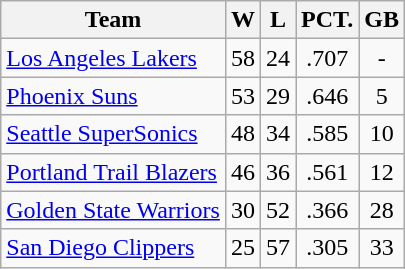<table class="wikitable" style="text-align: center;">
<tr>
<th>Team</th>
<th>W</th>
<th>L</th>
<th>PCT.</th>
<th>GB</th>
</tr>
<tr>
<td align="left"><a href='#'>Los Angeles Lakers</a></td>
<td>58</td>
<td>24</td>
<td>.707</td>
<td>-</td>
</tr>
<tr>
<td align="left"><a href='#'>Phoenix Suns</a></td>
<td>53</td>
<td>29</td>
<td>.646</td>
<td>5</td>
</tr>
<tr>
<td align="left"><a href='#'>Seattle SuperSonics</a></td>
<td>48</td>
<td>34</td>
<td>.585</td>
<td>10</td>
</tr>
<tr>
<td align="left"><a href='#'>Portland Trail Blazers</a></td>
<td>46</td>
<td>36</td>
<td>.561</td>
<td>12</td>
</tr>
<tr>
<td align="left"><a href='#'>Golden State Warriors</a></td>
<td>30</td>
<td>52</td>
<td>.366</td>
<td>28</td>
</tr>
<tr>
<td align="left"><a href='#'>San Diego Clippers</a></td>
<td>25</td>
<td>57</td>
<td>.305</td>
<td>33</td>
</tr>
</table>
